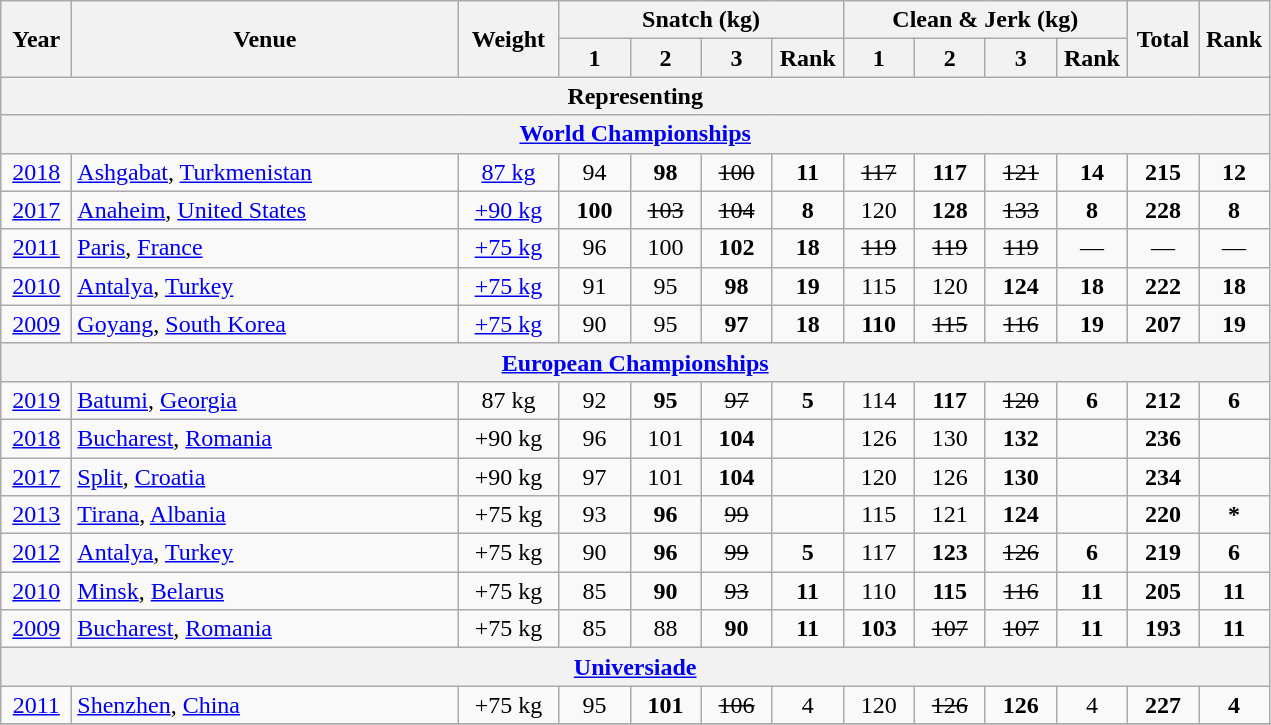<table class = "wikitable" style="text-align:center;">
<tr>
<th rowspan=2 width=40>Year</th>
<th rowspan=2 width=250>Venue</th>
<th rowspan=2 width=60>Weight</th>
<th colspan=4>Snatch (kg)</th>
<th colspan=4>Clean & Jerk (kg)</th>
<th rowspan=2 width=40>Total</th>
<th rowspan=2 width=40>Rank</th>
</tr>
<tr>
<th width=40>1</th>
<th width=40>2</th>
<th width=40>3</th>
<th width=40>Rank</th>
<th width=40>1</th>
<th width=40>2</th>
<th width=40>3</th>
<th width=40>Rank</th>
</tr>
<tr>
<th colspan=13>Representing </th>
</tr>
<tr>
<th colspan=13><a href='#'>World Championships</a></th>
</tr>
<tr>
<td><a href='#'>2018</a></td>
<td align=left> <a href='#'>Ashgabat</a>, <a href='#'>Turkmenistan</a></td>
<td><a href='#'>87 kg</a></td>
<td>94</td>
<td><strong>98</strong></td>
<td><s>100</s></td>
<td><strong>11</strong></td>
<td><s>117</s></td>
<td><strong>117</strong></td>
<td><s>121</s></td>
<td><strong>14</strong></td>
<td><strong>215</strong></td>
<td><strong>12</strong></td>
</tr>
<tr>
<td><a href='#'>2017</a></td>
<td align=left> <a href='#'>Anaheim</a>, <a href='#'>United States</a></td>
<td><a href='#'>+90 kg</a></td>
<td><strong>100</strong></td>
<td><s>103</s></td>
<td><s>104</s></td>
<td><strong>8</strong></td>
<td>120</td>
<td><strong>128</strong></td>
<td><s>133</s></td>
<td><strong>8</strong></td>
<td><strong>228</strong></td>
<td><strong>8</strong></td>
</tr>
<tr>
<td><a href='#'>2011</a></td>
<td align=left> <a href='#'>Paris</a>, <a href='#'>France</a></td>
<td><a href='#'>+75 kg</a></td>
<td>96</td>
<td>100</td>
<td><strong>102</strong></td>
<td><strong>18</strong></td>
<td><s>119</s></td>
<td><s>119</s></td>
<td><s>119</s></td>
<td>—</td>
<td>—</td>
<td>—</td>
</tr>
<tr>
<td><a href='#'>2010</a></td>
<td align=left> <a href='#'>Antalya</a>, <a href='#'>Turkey</a></td>
<td><a href='#'>+75 kg</a></td>
<td>91</td>
<td>95</td>
<td><strong>98</strong></td>
<td><strong>19</strong></td>
<td>115</td>
<td>120</td>
<td><strong>124</strong></td>
<td><strong>18</strong></td>
<td><strong>222</strong></td>
<td><strong>18</strong></td>
</tr>
<tr>
<td><a href='#'>2009</a></td>
<td align=left> <a href='#'>Goyang</a>, <a href='#'>South Korea</a></td>
<td><a href='#'>+75 kg</a></td>
<td>90</td>
<td>95</td>
<td><strong>97</strong></td>
<td><strong>18</strong></td>
<td><strong>110</strong></td>
<td><s>115</s></td>
<td><s>116</s></td>
<td><strong>19</strong></td>
<td><strong>207</strong></td>
<td><strong>19</strong></td>
</tr>
<tr>
<th colspan=13><a href='#'>European Championships</a></th>
</tr>
<tr>
<td><a href='#'>2019</a></td>
<td align=left> <a href='#'>Batumi</a>, <a href='#'>Georgia</a></td>
<td>87 kg</td>
<td>92</td>
<td><strong>95</strong></td>
<td><s>97</s></td>
<td><strong>5</strong></td>
<td>114</td>
<td><strong>117</strong></td>
<td><s>120</s></td>
<td><strong>6</strong></td>
<td><strong>212</strong></td>
<td><strong>6</strong></td>
</tr>
<tr>
<td><a href='#'>2018</a></td>
<td align=left> <a href='#'>Bucharest</a>, <a href='#'>Romania</a></td>
<td>+90 kg</td>
<td>96</td>
<td>101</td>
<td><strong>104</strong></td>
<td><strong></strong></td>
<td>126</td>
<td>130</td>
<td><strong>132</strong></td>
<td><strong></strong></td>
<td><strong>236</strong></td>
<td><strong></strong></td>
</tr>
<tr>
<td><a href='#'>2017</a></td>
<td align=left> <a href='#'>Split</a>, <a href='#'>Croatia</a></td>
<td>+90 kg</td>
<td>97</td>
<td>101</td>
<td><strong>104</strong></td>
<td><strong></strong></td>
<td>120</td>
<td>126</td>
<td><strong>130</strong></td>
<td><strong></strong></td>
<td><strong>234</strong></td>
<td><strong></strong></td>
</tr>
<tr>
<td><a href='#'>2013</a></td>
<td align=left> <a href='#'>Tirana</a>, <a href='#'>Albania</a></td>
<td>+75 kg</td>
<td>93</td>
<td><strong>96</strong></td>
<td><s>99</s></td>
<td><strong></strong></td>
<td>115</td>
<td>121</td>
<td><strong>124</strong></td>
<td><strong></strong></td>
<td><strong>220</strong></td>
<td><strong></strong> <strong>*</strong></td>
</tr>
<tr>
<td><a href='#'>2012</a></td>
<td align=left> <a href='#'>Antalya</a>, <a href='#'>Turkey</a></td>
<td>+75 kg</td>
<td>90</td>
<td><strong>96</strong></td>
<td><s>99</s></td>
<td><strong>5</strong></td>
<td>117</td>
<td><strong>123</strong></td>
<td><s>126</s></td>
<td><strong>6</strong></td>
<td><strong>219</strong></td>
<td><strong>6</strong></td>
</tr>
<tr>
<td><a href='#'>2010</a></td>
<td align=left> <a href='#'>Minsk</a>, <a href='#'>Belarus</a></td>
<td>+75 kg</td>
<td>85</td>
<td><strong>90</strong></td>
<td><s>93</s></td>
<td><strong>11</strong></td>
<td>110</td>
<td><strong>115</strong></td>
<td><s>116</s></td>
<td><strong>11</strong></td>
<td><strong>205</strong></td>
<td><strong>11</strong></td>
</tr>
<tr>
<td><a href='#'>2009</a></td>
<td align=left> <a href='#'>Bucharest</a>, <a href='#'>Romania</a></td>
<td>+75 kg</td>
<td>85</td>
<td>88</td>
<td><strong>90</strong></td>
<td><strong>11</strong></td>
<td><strong>103</strong></td>
<td><s>107</s></td>
<td><s>107</s></td>
<td><strong>11</strong></td>
<td><strong>193</strong></td>
<td><strong>11</strong></td>
</tr>
<tr>
<th colspan=13><a href='#'>Universiade</a></th>
</tr>
<tr>
<td><a href='#'>2011</a></td>
<td align=left> <a href='#'>Shenzhen</a>, <a href='#'>China</a></td>
<td>+75 kg</td>
<td>95</td>
<td><strong>101</strong></td>
<td><s>106</s></td>
<td>4</td>
<td>120</td>
<td><s>126</s></td>
<td><strong>126</strong></td>
<td>4</td>
<td><strong>227</strong></td>
<td><strong>4</strong></td>
</tr>
<tr>
</tr>
</table>
